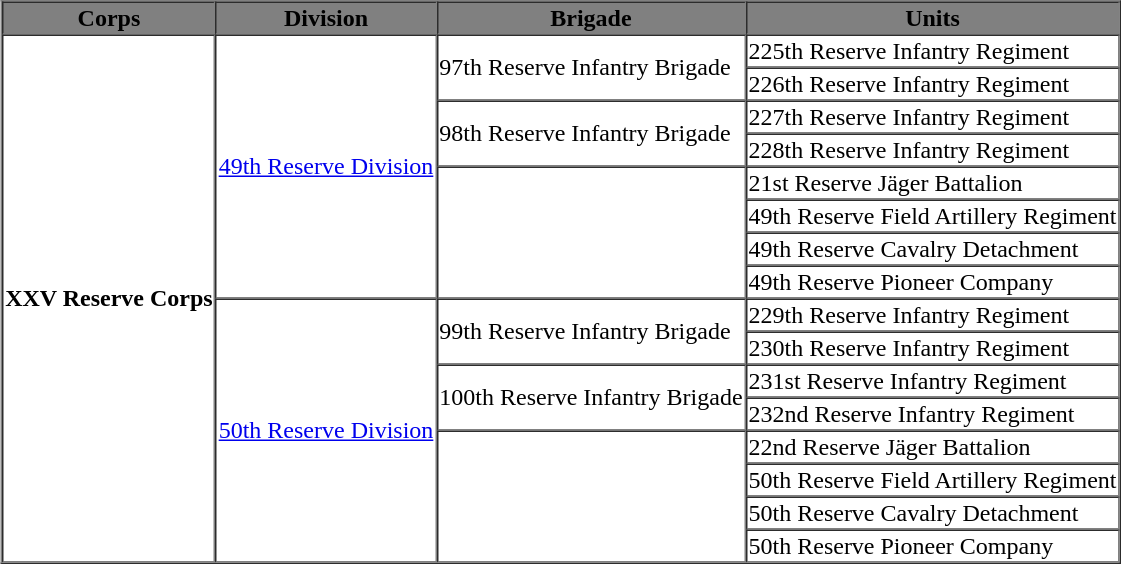<table style="float: right;" border="1" cellpadding="1" cellspacing="0" style="font-size: 100%; border: gray solid 1px; border-collapse: collapse; text-align: center;">
<tr style="background-color:grey; color:black;">
<th>Corps</th>
<th>Division</th>
<th>Brigade</th>
<th>Units</th>
</tr>
<tr>
<td ROWSPAN=16><strong>XXV Reserve Corps</strong></td>
<td ROWSPAN=8><a href='#'>49th Reserve Division</a></td>
<td ROWSPAN=2>97th Reserve Infantry Brigade</td>
<td>225th Reserve Infantry Regiment</td>
</tr>
<tr>
<td>226th Reserve Infantry Regiment</td>
</tr>
<tr>
<td ROWSPAN=2>98th Reserve Infantry Brigade</td>
<td>227th Reserve Infantry Regiment</td>
</tr>
<tr>
<td>228th Reserve Infantry Regiment</td>
</tr>
<tr>
<td ROWSPAN=4></td>
<td>21st Reserve Jäger Battalion</td>
</tr>
<tr>
<td>49th Reserve Field Artillery Regiment</td>
</tr>
<tr>
<td>49th Reserve Cavalry Detachment</td>
</tr>
<tr>
<td>49th Reserve Pioneer Company</td>
</tr>
<tr>
<td ROWSPAN=8><a href='#'>50th Reserve Division</a></td>
<td ROWSPAN=2>99th Reserve Infantry Brigade</td>
<td>229th Reserve Infantry Regiment</td>
</tr>
<tr>
<td>230th Reserve Infantry Regiment</td>
</tr>
<tr>
<td ROWSPAN=2>100th Reserve Infantry Brigade</td>
<td>231st Reserve Infantry Regiment</td>
</tr>
<tr>
<td>232nd Reserve Infantry Regiment</td>
</tr>
<tr>
<td ROWSPAN=4></td>
<td>22nd Reserve Jäger Battalion</td>
</tr>
<tr>
<td>50th Reserve Field Artillery Regiment</td>
</tr>
<tr>
<td>50th Reserve Cavalry Detachment</td>
</tr>
<tr>
<td>50th Reserve Pioneer Company</td>
</tr>
<tr>
</tr>
</table>
